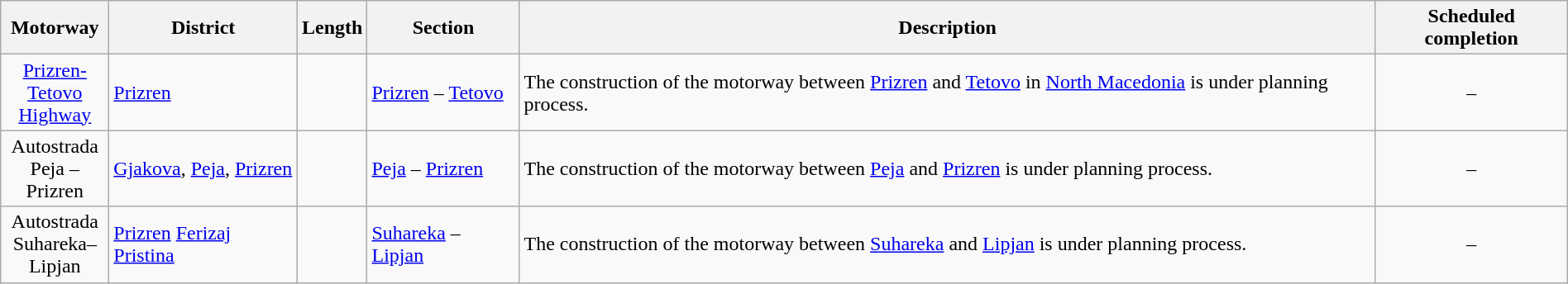<table class="wikitable" style="margin:auto;">
<tr>
<th width=80>Motorway</th>
<th>District</th>
<th>Length</th>
<th>Section</th>
<th>Description</th>
<th>Scheduled completion</th>
</tr>
<tr>
<td align="center"><a href='#'>Prizren-Tetovo Highway</a></td>
<td><a href='#'>Prizren</a></td>
<td></td>
<td><a href='#'>Prizren</a> – <a href='#'>Tetovo</a></td>
<td>The construction of the motorway between <a href='#'>Prizren</a> and <a href='#'>Tetovo</a> in <a href='#'>North Macedonia</a> is under planning process.</td>
<td align="center">–</td>
</tr>
<tr>
<td align="center">Autostrada Peja – Prizren</td>
<td><a href='#'>Gjakova</a>, <a href='#'>Peja</a>, <a href='#'>Prizren</a></td>
<td></td>
<td><a href='#'>Peja</a> – <a href='#'>Prizren</a></td>
<td>The construction of the motorway between <a href='#'>Peja</a> and <a href='#'>Prizren</a> is under planning process.</td>
<td align="center">–</td>
</tr>
<tr>
<td align="center">Autostrada Suhareka– Lipjan</td>
<td><a href='#'>Prizren</a> <a href='#'>Ferizaj</a> <a href='#'>Pristina</a></td>
<td></td>
<td><a href='#'>Suhareka</a> – <a href='#'>Lipjan</a></td>
<td>The construction of the motorway between <a href='#'>Suhareka</a> and <a href='#'>Lipjan</a> is under planning process.</td>
<td align="center">–</td>
</tr>
</table>
